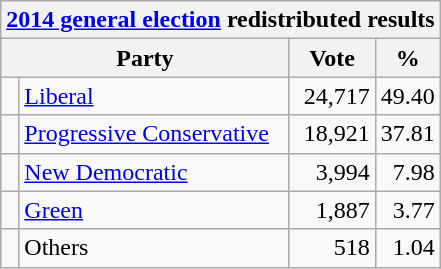<table class="wikitable">
<tr>
<th colspan="4"><a href='#'>2014 general election</a> redistributed results</th>
</tr>
<tr>
<th bgcolor="#DDDDFF" width="130px" colspan="2">Party</th>
<th bgcolor="#DDDDFF" width="50px">Vote</th>
<th bgcolor="#DDDDFF" width="30px">%</th>
</tr>
<tr>
<td> </td>
<td><a href='#'>Liberal</a></td>
<td align=right>24,717</td>
<td align=right>49.40</td>
</tr>
<tr>
<td> </td>
<td><a href='#'>Progressive Conservative</a></td>
<td align=right>18,921</td>
<td align=right>37.81</td>
</tr>
<tr>
<td> </td>
<td><a href='#'>New Democratic</a></td>
<td align=right>3,994</td>
<td align=right>7.98</td>
</tr>
<tr>
<td> </td>
<td><a href='#'>Green</a></td>
<td align=right>1,887</td>
<td align=right>3.77</td>
</tr>
<tr>
<td> </td>
<td>Others</td>
<td align=right>518</td>
<td align=right>1.04</td>
</tr>
</table>
